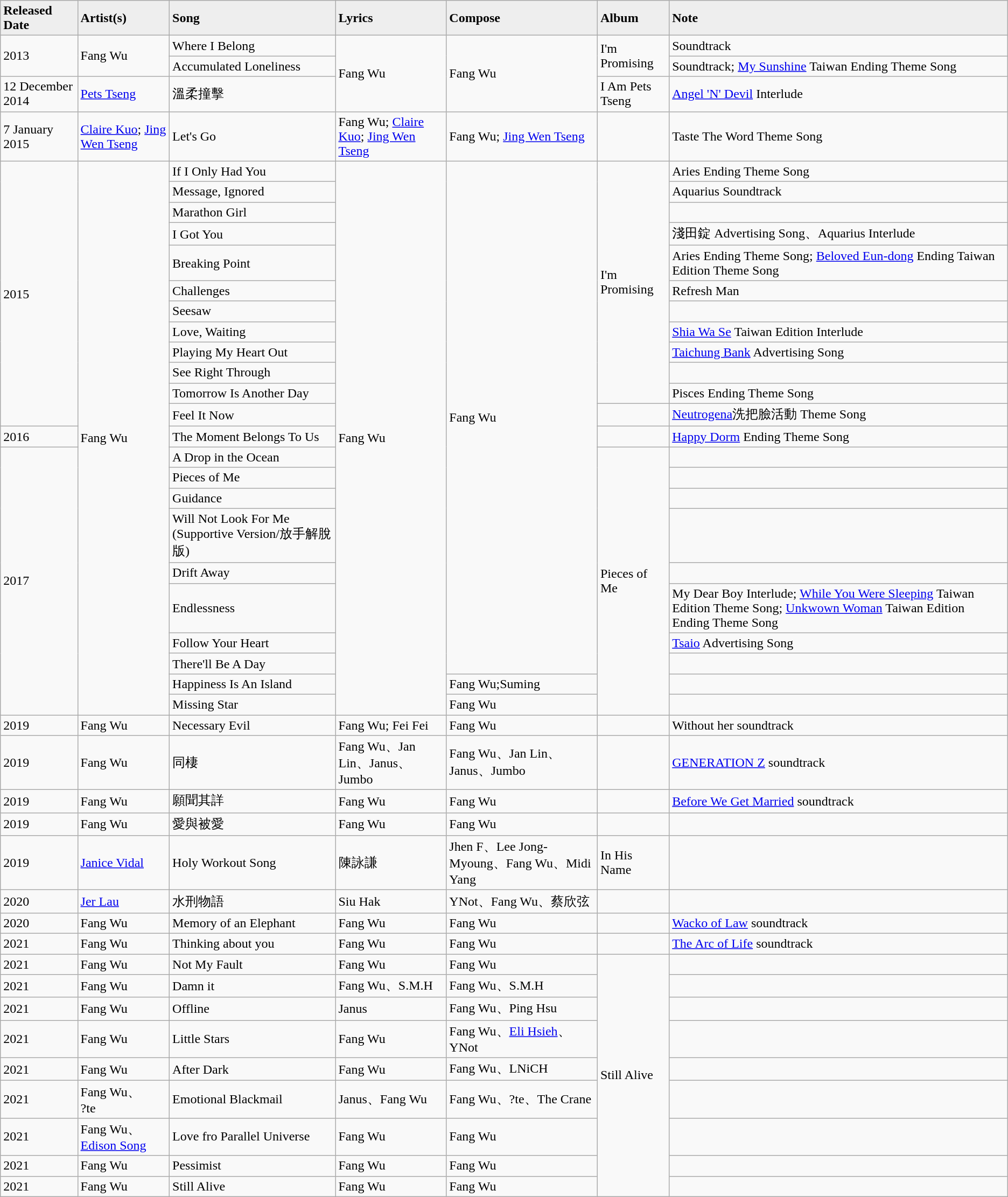<table class="wikitable">
<tr bgcolor="#EEEEEE" style="font-weight:bold;">
<td>Released Date</td>
<td>Artist(s)</td>
<td>Song</td>
<td>Lyrics</td>
<td>Compose</td>
<td>Album</td>
<td>Note</td>
</tr>
<tr>
<td rowspan="2">2013</td>
<td rowspan="2">Fang Wu</td>
<td>Where I Belong</td>
<td rowspan="3">Fang Wu</td>
<td rowspan="3">Fang Wu</td>
<td rowspan="2">I'm Promising</td>
<td> Soundtrack</td>
</tr>
<tr>
<td>Accumulated Loneliness</td>
<td> Soundtrack; <a href='#'>My Sunshine</a> Taiwan Ending Theme Song</td>
</tr>
<tr>
<td>12 December 2014</td>
<td><a href='#'>Pets Tseng</a></td>
<td>溫柔撞擊</td>
<td>I Am Pets Tseng</td>
<td><a href='#'>Angel 'N' Devil</a> Interlude</td>
</tr>
<tr>
<td>7 January 2015</td>
<td><a href='#'>Claire Kuo</a>; <a href='#'>Jing Wen Tseng</a></td>
<td>Let's Go</td>
<td>Fang Wu; <a href='#'>Claire Kuo</a>; <a href='#'>Jing Wen Tseng</a></td>
<td>Fang Wu; <a href='#'>Jing Wen Tseng</a></td>
<td></td>
<td>Taste The Word Theme Song</td>
</tr>
<tr>
<td rowspan="12">2015</td>
<td rowspan="23">Fang Wu</td>
<td>If I Only Had You</td>
<td rowspan="23">Fang Wu</td>
<td rowspan="21">Fang Wu</td>
<td rowspan="11">I'm Promising</td>
<td>Aries Ending Theme Song</td>
</tr>
<tr>
<td>Message, Ignored</td>
<td>Aquarius Soundtrack</td>
</tr>
<tr>
<td>Marathon Girl</td>
<td></td>
</tr>
<tr>
<td>I Got You</td>
<td>淺田錠 Advertising Song、Aquarius Interlude</td>
</tr>
<tr>
<td>Breaking Point</td>
<td>Aries Ending Theme Song; <a href='#'>Beloved Eun-dong</a> Ending Taiwan Edition Theme Song</td>
</tr>
<tr>
<td>Challenges</td>
<td>Refresh Man</td>
</tr>
<tr>
<td>Seesaw</td>
<td></td>
</tr>
<tr>
<td>Love, Waiting</td>
<td><a href='#'>Shia Wa Se</a> Taiwan Edition Interlude</td>
</tr>
<tr>
<td>Playing My Heart Out</td>
<td><a href='#'>Taichung Bank</a> Advertising Song</td>
</tr>
<tr>
<td>See Right Through</td>
<td></td>
</tr>
<tr>
<td>Tomorrow Is Another Day</td>
<td>Pisces Ending Theme Song</td>
</tr>
<tr>
<td>Feel It Now</td>
<td></td>
<td><a href='#'>Neutrogena</a>洗把臉活動 Theme Song</td>
</tr>
<tr>
<td>2016</td>
<td>The Moment Belongs To Us</td>
<td></td>
<td><a href='#'>Happy Dorm</a> Ending Theme Song</td>
</tr>
<tr>
<td rowspan="10">2017</td>
<td>A Drop in the Ocean</td>
<td rowspan="10">Pieces of Me</td>
<td></td>
</tr>
<tr>
<td>Pieces of Me</td>
<td></td>
</tr>
<tr>
<td>Guidance</td>
<td></td>
</tr>
<tr>
<td>Will Not Look For Me (Supportive Version/放手解脫版)</td>
<td></td>
</tr>
<tr>
<td>Drift Away</td>
<td></td>
</tr>
<tr>
<td>Endlessness</td>
<td>My Dear Boy Interlude; <a href='#'>While You Were Sleeping</a> Taiwan Edition Theme Song; <a href='#'>Unkwown Woman</a> Taiwan Edition Ending Theme Song</td>
</tr>
<tr>
<td>Follow Your Heart</td>
<td><a href='#'>Tsaio</a> Advertising Song</td>
</tr>
<tr>
<td>There'll Be A Day</td>
<td></td>
</tr>
<tr>
<td>Happiness Is An Island</td>
<td>Fang Wu;Suming</td>
<td></td>
</tr>
<tr>
<td>Missing Star</td>
<td>Fang Wu</td>
<td></td>
</tr>
<tr>
<td>2019</td>
<td>Fang Wu</td>
<td>Necessary Evil</td>
<td>Fang Wu; Fei Fei</td>
<td>Fang Wu</td>
<td></td>
<td>Without her soundtrack</td>
</tr>
<tr>
<td>2019</td>
<td>Fang Wu</td>
<td>同棲</td>
<td>Fang Wu、Jan Lin、Janus、Jumbo</td>
<td>Fang Wu、Jan Lin、Janus、Jumbo</td>
<td></td>
<td><a href='#'>GENERATION Z</a> soundtrack</td>
</tr>
<tr>
<td>2019</td>
<td>Fang Wu</td>
<td>願聞其詳</td>
<td>Fang Wu</td>
<td>Fang Wu</td>
<td></td>
<td><a href='#'>Before We Get Married</a> soundtrack</td>
</tr>
<tr>
<td>2019</td>
<td>Fang Wu</td>
<td>愛與被愛</td>
<td>Fang Wu</td>
<td>Fang Wu</td>
<td></td>
<td></td>
</tr>
<tr>
<td>2019</td>
<td><a href='#'>Janice Vidal</a></td>
<td>Holy Workout Song</td>
<td>陳詠謙</td>
<td>Jhen F、Lee Jong-Myoung、Fang Wu、Midi Yang</td>
<td>In His Name</td>
<td></td>
</tr>
<tr>
<td>2020</td>
<td><a href='#'>Jer Lau</a></td>
<td>水刑物語</td>
<td>Siu Hak</td>
<td>YNot、Fang Wu、蔡欣弦</td>
<td></td>
<td></td>
</tr>
<tr>
<td>2020</td>
<td>Fang Wu</td>
<td>Memory of an Elephant</td>
<td>Fang Wu</td>
<td>Fang Wu</td>
<td></td>
<td><a href='#'>Wacko of Law</a> soundtrack</td>
</tr>
<tr>
<td>2021</td>
<td>Fang Wu</td>
<td>Thinking about you</td>
<td>Fang Wu</td>
<td>Fang Wu</td>
<td></td>
<td><a href='#'>The Arc of Life</a> soundtrack</td>
</tr>
<tr>
<td>2021</td>
<td>Fang Wu</td>
<td>Not My Fault</td>
<td>Fang Wu</td>
<td>Fang Wu</td>
<td rowspan="9">Still Alive</td>
<td></td>
</tr>
<tr>
<td>2021</td>
<td>Fang Wu</td>
<td>Damn it</td>
<td>Fang Wu、S.M.H</td>
<td>Fang Wu、S.M.H</td>
<td></td>
</tr>
<tr>
<td>2021</td>
<td>Fang Wu</td>
<td>Offline</td>
<td>Janus</td>
<td>Fang Wu、Ping Hsu</td>
<td></td>
</tr>
<tr>
<td>2021</td>
<td>Fang Wu</td>
<td>Little Stars</td>
<td>Fang Wu</td>
<td>Fang Wu、<a href='#'>Eli Hsieh</a>、YNot</td>
<td></td>
</tr>
<tr>
<td>2021</td>
<td>Fang Wu</td>
<td>After Dark</td>
<td>Fang Wu</td>
<td>Fang Wu、LNiCH</td>
<td></td>
</tr>
<tr>
<td>2021</td>
<td>Fang Wu、<br>?te</td>
<td>Emotional Blackmail</td>
<td>Janus、Fang Wu</td>
<td>Fang Wu、?te、The Crane</td>
<td></td>
</tr>
<tr>
<td>2021</td>
<td>Fang Wu、<a href='#'>Edison Song</a></td>
<td>Love fro Parallel Universe</td>
<td>Fang Wu</td>
<td>Fang Wu</td>
<td></td>
</tr>
<tr>
<td>2021</td>
<td>Fang Wu</td>
<td>Pessimist</td>
<td>Fang Wu</td>
<td>Fang Wu</td>
<td></td>
</tr>
<tr>
<td>2021</td>
<td>Fang Wu</td>
<td>Still Alive</td>
<td>Fang Wu</td>
<td>Fang Wu</td>
<td></td>
</tr>
</table>
